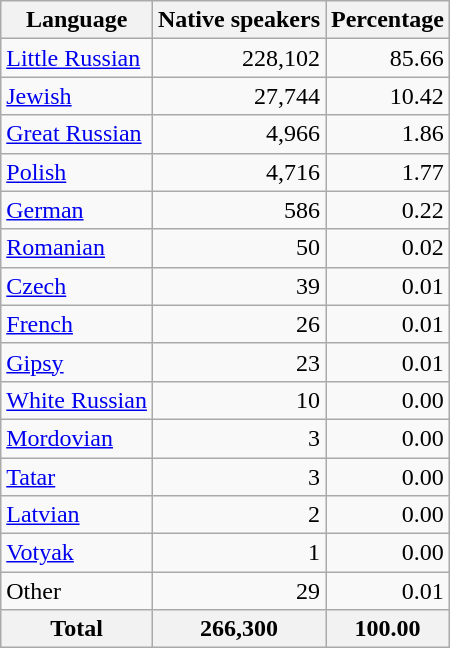<table class="wikitable sortable">
<tr>
<th>Language</th>
<th>Native speakers</th>
<th>Percentage</th>
</tr>
<tr>
<td><a href='#'>Little Russian</a></td>
<td align="right">228,102</td>
<td align="right">85.66</td>
</tr>
<tr>
<td><a href='#'>Jewish</a></td>
<td align="right">27,744</td>
<td align="right">10.42</td>
</tr>
<tr>
<td><a href='#'>Great Russian</a></td>
<td align="right">4,966</td>
<td align="right">1.86</td>
</tr>
<tr>
<td><a href='#'>Polish</a></td>
<td align="right">4,716</td>
<td align="right">1.77</td>
</tr>
<tr>
<td><a href='#'>German</a></td>
<td align="right">586</td>
<td align="right">0.22</td>
</tr>
<tr>
<td><a href='#'>Romanian</a></td>
<td align="right">50</td>
<td align="right">0.02</td>
</tr>
<tr>
<td><a href='#'>Czech</a></td>
<td align="right">39</td>
<td align="right">0.01</td>
</tr>
<tr>
<td><a href='#'>French</a></td>
<td align="right">26</td>
<td align="right">0.01</td>
</tr>
<tr>
<td><a href='#'>Gipsy</a></td>
<td align="right">23</td>
<td align="right">0.01</td>
</tr>
<tr>
<td><a href='#'>White Russian</a></td>
<td align="right">10</td>
<td align="right">0.00</td>
</tr>
<tr>
<td><a href='#'>Mordovian</a></td>
<td align="right">3</td>
<td align="right">0.00</td>
</tr>
<tr>
<td><a href='#'>Tatar</a></td>
<td align="right">3</td>
<td align="right">0.00</td>
</tr>
<tr>
<td><a href='#'>Latvian</a></td>
<td align="right">2</td>
<td align="right">0.00</td>
</tr>
<tr>
<td><a href='#'>Votyak</a></td>
<td align="right">1</td>
<td align="right">0.00</td>
</tr>
<tr>
<td>Other</td>
<td align="right">29</td>
<td align="right">0.01</td>
</tr>
<tr>
<th>Total</th>
<th>266,300</th>
<th>100.00</th>
</tr>
</table>
